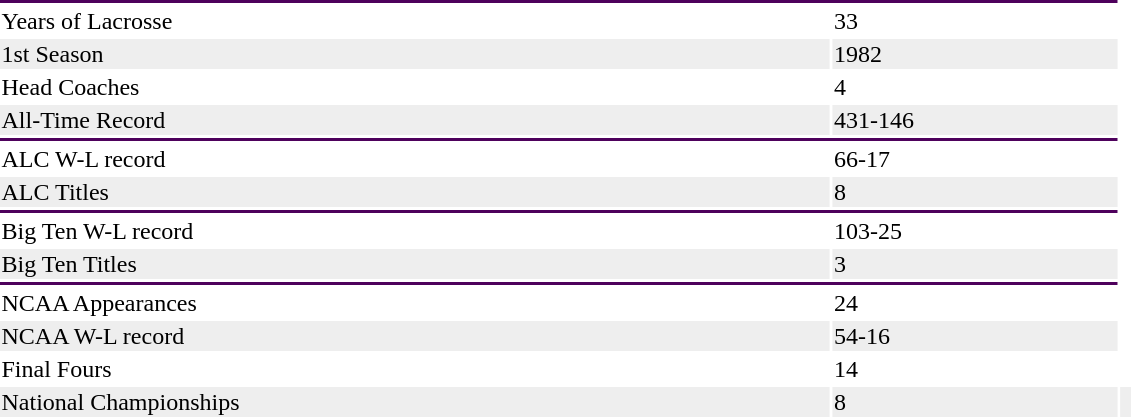<table style="width:60%;" class="toccolours">
<tr>
<th colspan="2" style="background:#4e015c;"></th>
</tr>
<tr>
<td>Years of Lacrosse</td>
<td>33</td>
</tr>
<tr style="background:#eee;">
<td>1st Season</td>
<td>1982</td>
</tr>
<tr>
<td>Head Coaches</td>
<td>4</td>
</tr>
<tr style="background:#eee;">
<td>All-Time Record</td>
<td>431-146</td>
</tr>
<tr>
<th colspan="2" style="background:#4e015c;"></th>
</tr>
<tr>
<td>ALC W-L record</td>
<td>66-17</td>
</tr>
<tr style="background:#eee;">
<td>ALC Titles</td>
<td>8</td>
</tr>
<tr>
<th colspan="2" style="background:#4e015c;"></th>
</tr>
<tr>
<td>Big Ten W-L record</td>
<td>103-25</td>
</tr>
<tr style="background:#eee;">
<td>Big Ten Titles</td>
<td>3</td>
</tr>
<tr>
<th colspan="2" style="background:#4e015c;"></th>
</tr>
<tr>
<td>NCAA Appearances</td>
<td>24</td>
</tr>
<tr style="background:#eee;">
<td>NCAA W-L record</td>
<td>54-16</td>
</tr>
<tr>
<td>Final Fours</td>
<td>14</td>
</tr>
<tr style="background:#eee;">
<td>National Championships</td>
<td>8</td>
<th colspan="2" style="background:#eee;"></th>
</tr>
</table>
